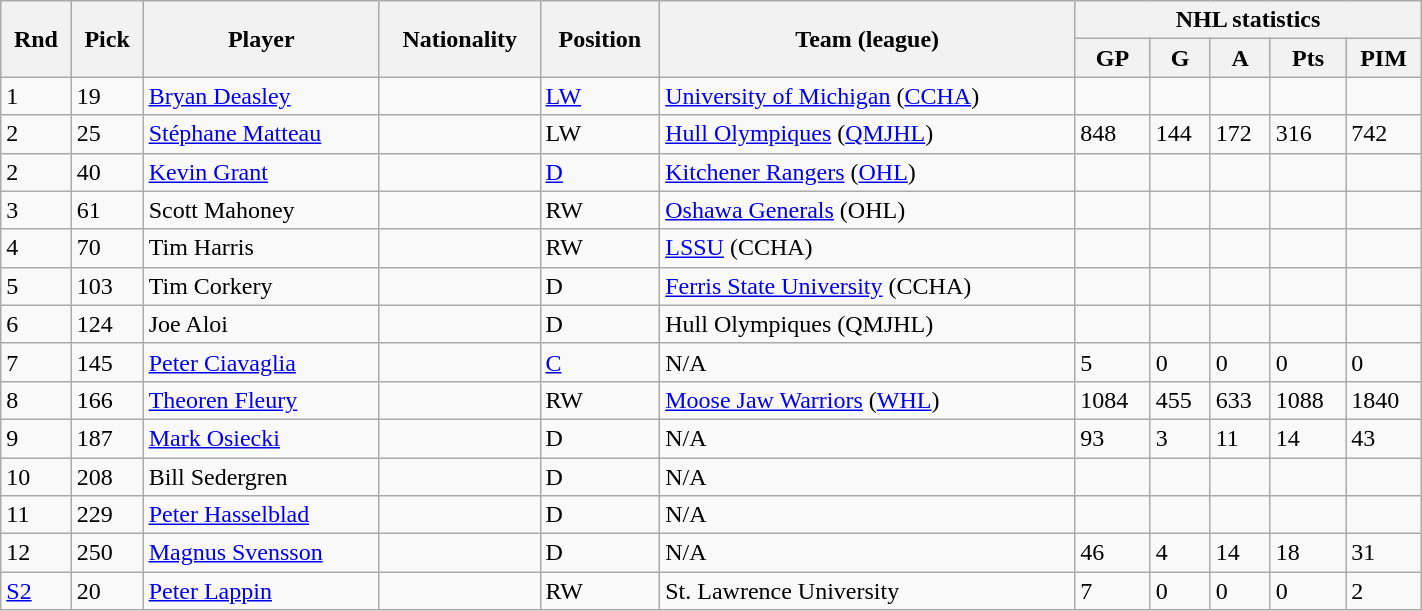<table class="wikitable"  width="75%">
<tr>
<th rowspan="2">Rnd</th>
<th rowspan="2">Pick</th>
<th rowspan="2">Player</th>
<th rowspan="2">Nationality</th>
<th rowspan="2">Position</th>
<th rowspan="2">Team (league)</th>
<th colspan="5">NHL statistics</th>
</tr>
<tr>
<th>GP</th>
<th>G</th>
<th>A</th>
<th>Pts</th>
<th>PIM</th>
</tr>
<tr>
<td>1</td>
<td>19</td>
<td><a href='#'>Bryan Deasley</a></td>
<td></td>
<td><a href='#'>LW</a></td>
<td><a href='#'>University of Michigan</a> (<a href='#'>CCHA</a>)</td>
<td></td>
<td></td>
<td></td>
<td></td>
<td></td>
</tr>
<tr>
<td>2</td>
<td>25</td>
<td><a href='#'>Stéphane Matteau</a></td>
<td></td>
<td>LW</td>
<td><a href='#'>Hull Olympiques</a> (<a href='#'>QMJHL</a>)</td>
<td>848</td>
<td>144</td>
<td>172</td>
<td>316</td>
<td>742</td>
</tr>
<tr>
<td>2</td>
<td>40</td>
<td><a href='#'>Kevin Grant</a></td>
<td></td>
<td><a href='#'>D</a></td>
<td><a href='#'>Kitchener Rangers</a> (<a href='#'>OHL</a>)</td>
<td></td>
<td></td>
<td></td>
<td></td>
<td></td>
</tr>
<tr>
<td>3</td>
<td>61</td>
<td>Scott Mahoney</td>
<td></td>
<td>RW</td>
<td><a href='#'>Oshawa Generals</a> (OHL)</td>
<td></td>
<td></td>
<td></td>
<td></td>
<td></td>
</tr>
<tr>
<td>4</td>
<td>70</td>
<td>Tim Harris</td>
<td></td>
<td>RW</td>
<td><a href='#'>LSSU</a> (CCHA)</td>
<td></td>
<td></td>
<td></td>
<td></td>
<td></td>
</tr>
<tr>
<td>5</td>
<td>103</td>
<td>Tim Corkery</td>
<td></td>
<td>D</td>
<td><a href='#'>Ferris State University</a> (CCHA)</td>
<td></td>
<td></td>
<td></td>
<td></td>
<td></td>
</tr>
<tr>
<td>6</td>
<td>124</td>
<td>Joe Aloi</td>
<td></td>
<td>D</td>
<td>Hull Olympiques (QMJHL)</td>
<td></td>
<td></td>
<td></td>
<td></td>
<td></td>
</tr>
<tr>
<td>7</td>
<td>145</td>
<td><a href='#'>Peter Ciavaglia</a></td>
<td></td>
<td><a href='#'>C</a></td>
<td>N/A</td>
<td>5</td>
<td>0</td>
<td>0</td>
<td>0</td>
<td>0</td>
</tr>
<tr>
<td>8</td>
<td>166</td>
<td><a href='#'>Theoren Fleury</a></td>
<td></td>
<td>RW</td>
<td><a href='#'>Moose Jaw Warriors</a> (<a href='#'>WHL</a>)</td>
<td>1084</td>
<td>455</td>
<td>633</td>
<td>1088</td>
<td>1840</td>
</tr>
<tr>
<td>9</td>
<td>187</td>
<td><a href='#'>Mark Osiecki</a></td>
<td></td>
<td>D</td>
<td>N/A</td>
<td>93</td>
<td>3</td>
<td>11</td>
<td>14</td>
<td>43</td>
</tr>
<tr>
<td>10</td>
<td>208</td>
<td>Bill Sedergren</td>
<td></td>
<td>D</td>
<td>N/A</td>
<td></td>
<td></td>
<td></td>
<td></td>
<td></td>
</tr>
<tr>
<td>11</td>
<td>229</td>
<td><a href='#'>Peter Hasselblad</a></td>
<td></td>
<td>D</td>
<td>N/A</td>
<td></td>
<td></td>
<td></td>
<td></td>
<td></td>
</tr>
<tr>
<td>12</td>
<td>250</td>
<td><a href='#'>Magnus Svensson</a></td>
<td></td>
<td>D</td>
<td>N/A</td>
<td>46</td>
<td>4</td>
<td>14</td>
<td>18</td>
<td>31</td>
</tr>
<tr>
<td><a href='#'>S2</a></td>
<td>20</td>
<td><a href='#'>Peter Lappin</a></td>
<td></td>
<td>RW</td>
<td>St. Lawrence University</td>
<td>7</td>
<td>0</td>
<td>0</td>
<td>0</td>
<td>2</td>
</tr>
</table>
